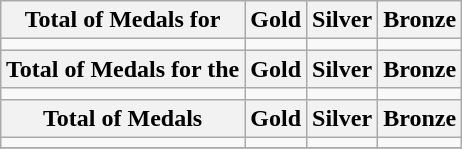<table class="wikitable" style="margin: 1em auto;">
<tr>
<th>Total of Medals for </th>
<th>Gold</th>
<th>Silver</th>
<th>Bronze</th>
</tr>
<tr>
<td></td>
<td></td>
<td></td>
<td></td>
</tr>
<tr>
<th>Total of Medals for the </th>
<th>Gold</th>
<th>Silver</th>
<th>Bronze</th>
</tr>
<tr>
<td></td>
<td></td>
<td></td>
<td></td>
</tr>
<tr>
<th>Total of Medals</th>
<th>Gold</th>
<th>Silver</th>
<th>Bronze</th>
</tr>
<tr>
<td></td>
<td></td>
<td></td>
<td></td>
</tr>
<tr>
</tr>
</table>
